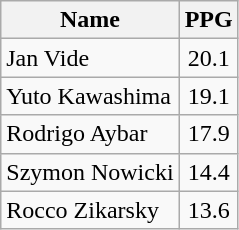<table class="wikitable">
<tr>
<th>Name</th>
<th>PPG</th>
</tr>
<tr>
<td> Jan Vide</td>
<td align=center>20.1</td>
</tr>
<tr>
<td> Yuto Kawashima</td>
<td align=center>19.1</td>
</tr>
<tr>
<td> Rodrigo Aybar</td>
<td align=center>17.9</td>
</tr>
<tr>
<td> Szymon Nowicki</td>
<td align=center>14.4</td>
</tr>
<tr>
<td> Rocco Zikarsky</td>
<td align=center>13.6</td>
</tr>
</table>
